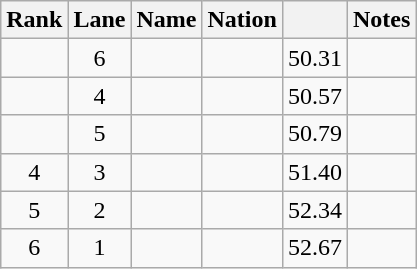<table class="wikitable sortable" style="text-align:center">
<tr>
<th scope="col">Rank</th>
<th scope="col">Lane</th>
<th scope="col">Name</th>
<th scope="col">Nation</th>
<th scope="col"></th>
<th scope="col">Notes</th>
</tr>
<tr>
<td></td>
<td>6</td>
<td style="text-align:left"></td>
<td style="text-align:left"></td>
<td>50.31</td>
<td></td>
</tr>
<tr>
<td></td>
<td>4</td>
<td style="text-align:left"></td>
<td style="text-align:left"></td>
<td>50.57</td>
<td></td>
</tr>
<tr>
<td></td>
<td>5</td>
<td style="text-align:left"></td>
<td style="text-align:left"></td>
<td>50.79</td>
<td></td>
</tr>
<tr>
<td>4</td>
<td>3</td>
<td style="text-align:left"></td>
<td style="text-align:left"></td>
<td>51.40</td>
<td></td>
</tr>
<tr>
<td>5</td>
<td>2</td>
<td style="text-align:left"></td>
<td style="text-align:left"></td>
<td>52.34</td>
<td></td>
</tr>
<tr>
<td>6</td>
<td>1</td>
<td style="text-align:left"></td>
<td style="text-align:left"></td>
<td>52.67</td>
<td></td>
</tr>
</table>
